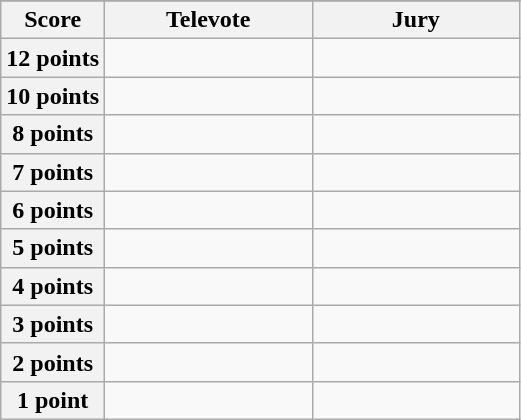<table class="wikitable">
<tr>
</tr>
<tr>
<th scope="col" width="20%">Score</th>
<th scope="col" width="40%">Televote</th>
<th scope="col" width="40%">Jury</th>
</tr>
<tr>
<th scope="row">12 points</th>
<td></td>
<td></td>
</tr>
<tr>
<th scope="row">10 points</th>
<td></td>
<td></td>
</tr>
<tr>
<th scope="row">8 points</th>
<td></td>
<td></td>
</tr>
<tr>
<th scope="row">7 points</th>
<td></td>
<td></td>
</tr>
<tr>
<th scope="row">6 points</th>
<td></td>
<td></td>
</tr>
<tr>
<th scope="row">5 points</th>
<td></td>
<td></td>
</tr>
<tr>
<th scope="row">4 points</th>
<td></td>
<td></td>
</tr>
<tr>
<th scope="row">3 points</th>
<td></td>
<td></td>
</tr>
<tr>
<th scope="row">2 points</th>
<td></td>
<td></td>
</tr>
<tr>
<th scope="row">1 point</th>
<td></td>
<td></td>
</tr>
</table>
